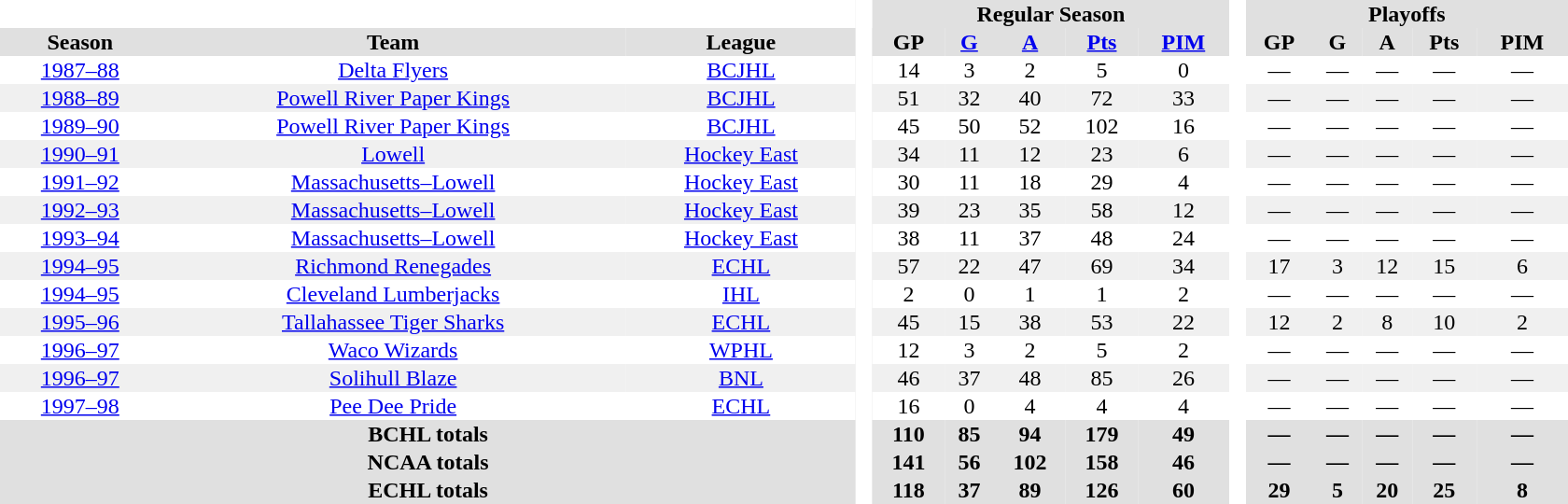<table border="0" cellpadding="1" cellspacing="0" style="text-align:center; width:70em">
<tr bgcolor="#e0e0e0">
<th colspan="3"  bgcolor="#ffffff"> </th>
<th rowspan="99" bgcolor="#ffffff"> </th>
<th colspan="5">Regular Season</th>
<th rowspan="99" bgcolor="#ffffff"> </th>
<th colspan="5">Playoffs</th>
</tr>
<tr bgcolor="#e0e0e0">
<th>Season</th>
<th>Team</th>
<th>League</th>
<th>GP</th>
<th><a href='#'>G</a></th>
<th><a href='#'>A</a></th>
<th><a href='#'>Pts</a></th>
<th><a href='#'>PIM</a></th>
<th>GP</th>
<th>G</th>
<th>A</th>
<th>Pts</th>
<th>PIM</th>
</tr>
<tr>
<td><a href='#'>1987–88</a></td>
<td><a href='#'>Delta Flyers</a></td>
<td><a href='#'>BCJHL</a></td>
<td>14</td>
<td>3</td>
<td>2</td>
<td>5</td>
<td>0</td>
<td>—</td>
<td>—</td>
<td>—</td>
<td>—</td>
<td>—</td>
</tr>
<tr bgcolor="f0f0f0">
<td><a href='#'>1988–89</a></td>
<td><a href='#'>Powell River Paper Kings</a></td>
<td><a href='#'>BCJHL</a></td>
<td>51</td>
<td>32</td>
<td>40</td>
<td>72</td>
<td>33</td>
<td>—</td>
<td>—</td>
<td>—</td>
<td>—</td>
<td>—</td>
</tr>
<tr>
<td><a href='#'>1989–90</a></td>
<td><a href='#'>Powell River Paper Kings</a></td>
<td><a href='#'>BCJHL</a></td>
<td>45</td>
<td>50</td>
<td>52</td>
<td>102</td>
<td>16</td>
<td>—</td>
<td>—</td>
<td>—</td>
<td>—</td>
<td>—</td>
</tr>
<tr bgcolor="f0f0f0">
<td><a href='#'>1990–91</a></td>
<td><a href='#'>Lowell</a></td>
<td><a href='#'>Hockey East</a></td>
<td>34</td>
<td>11</td>
<td>12</td>
<td>23</td>
<td>6</td>
<td>—</td>
<td>—</td>
<td>—</td>
<td>—</td>
<td>—</td>
</tr>
<tr>
<td><a href='#'>1991–92</a></td>
<td><a href='#'>Massachusetts–Lowell</a></td>
<td><a href='#'>Hockey East</a></td>
<td>30</td>
<td>11</td>
<td>18</td>
<td>29</td>
<td>4</td>
<td>—</td>
<td>—</td>
<td>—</td>
<td>—</td>
<td>—</td>
</tr>
<tr bgcolor="f0f0f0">
<td><a href='#'>1992–93</a></td>
<td><a href='#'>Massachusetts–Lowell</a></td>
<td><a href='#'>Hockey East</a></td>
<td>39</td>
<td>23</td>
<td>35</td>
<td>58</td>
<td>12</td>
<td>—</td>
<td>—</td>
<td>—</td>
<td>—</td>
<td>—</td>
</tr>
<tr>
<td><a href='#'>1993–94</a></td>
<td><a href='#'>Massachusetts–Lowell</a></td>
<td><a href='#'>Hockey East</a></td>
<td>38</td>
<td>11</td>
<td>37</td>
<td>48</td>
<td>24</td>
<td>—</td>
<td>—</td>
<td>—</td>
<td>—</td>
<td>—</td>
</tr>
<tr bgcolor="f0f0f0">
<td><a href='#'>1994–95</a></td>
<td><a href='#'>Richmond Renegades</a></td>
<td><a href='#'>ECHL</a></td>
<td>57</td>
<td>22</td>
<td>47</td>
<td>69</td>
<td>34</td>
<td>17</td>
<td>3</td>
<td>12</td>
<td>15</td>
<td>6</td>
</tr>
<tr>
<td><a href='#'>1994–95</a></td>
<td><a href='#'>Cleveland Lumberjacks</a></td>
<td><a href='#'>IHL</a></td>
<td>2</td>
<td>0</td>
<td>1</td>
<td>1</td>
<td>2</td>
<td>—</td>
<td>—</td>
<td>—</td>
<td>—</td>
<td>—</td>
</tr>
<tr bgcolor="f0f0f0">
<td><a href='#'>1995–96</a></td>
<td><a href='#'>Tallahassee Tiger Sharks</a></td>
<td><a href='#'>ECHL</a></td>
<td>45</td>
<td>15</td>
<td>38</td>
<td>53</td>
<td>22</td>
<td>12</td>
<td>2</td>
<td>8</td>
<td>10</td>
<td>2</td>
</tr>
<tr>
<td><a href='#'>1996–97</a></td>
<td><a href='#'>Waco Wizards</a></td>
<td><a href='#'>WPHL</a></td>
<td>12</td>
<td>3</td>
<td>2</td>
<td>5</td>
<td>2</td>
<td>—</td>
<td>—</td>
<td>—</td>
<td>—</td>
<td>—</td>
</tr>
<tr bgcolor="f0f0f0">
<td><a href='#'>1996–97</a></td>
<td><a href='#'>Solihull Blaze</a></td>
<td><a href='#'>BNL</a></td>
<td>46</td>
<td>37</td>
<td>48</td>
<td>85</td>
<td>26</td>
<td>—</td>
<td>—</td>
<td>—</td>
<td>—</td>
<td>—</td>
</tr>
<tr>
<td><a href='#'>1997–98</a></td>
<td><a href='#'>Pee Dee Pride</a></td>
<td><a href='#'>ECHL</a></td>
<td>16</td>
<td>0</td>
<td>4</td>
<td>4</td>
<td>4</td>
<td>—</td>
<td>—</td>
<td>—</td>
<td>—</td>
<td>—</td>
</tr>
<tr bgcolor="#e0e0e0">
<th colspan="3">BCHL totals</th>
<th>110</th>
<th>85</th>
<th>94</th>
<th>179</th>
<th>49</th>
<th>—</th>
<th>—</th>
<th>—</th>
<th>—</th>
<th>—</th>
</tr>
<tr bgcolor="#e0e0e0">
<th colspan="3">NCAA totals</th>
<th>141</th>
<th>56</th>
<th>102</th>
<th>158</th>
<th>46</th>
<th>—</th>
<th>—</th>
<th>—</th>
<th>—</th>
<th>—</th>
</tr>
<tr bgcolor="#e0e0e0">
<th colspan="3">ECHL totals</th>
<th>118</th>
<th>37</th>
<th>89</th>
<th>126</th>
<th>60</th>
<th>29</th>
<th>5</th>
<th>20</th>
<th>25</th>
<th>8</th>
</tr>
</table>
